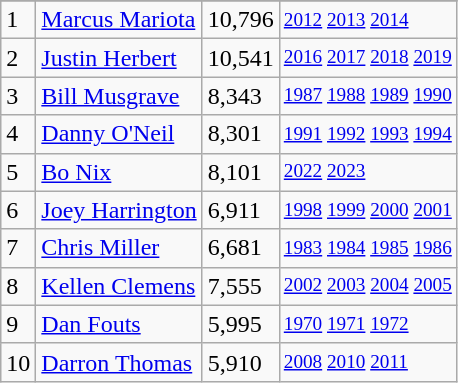<table class="wikitable">
<tr>
</tr>
<tr>
<td>1</td>
<td><a href='#'>Marcus Mariota</a></td>
<td>10,796</td>
<td style="font-size:80%;"><a href='#'>2012</a> <a href='#'>2013</a> <a href='#'>2014</a></td>
</tr>
<tr>
<td>2</td>
<td><a href='#'>Justin Herbert</a></td>
<td>10,541</td>
<td style="font-size:80%;"><a href='#'>2016</a> <a href='#'>2017</a> <a href='#'>2018</a> <a href='#'>2019</a></td>
</tr>
<tr>
<td>3</td>
<td><a href='#'>Bill Musgrave</a></td>
<td>8,343</td>
<td style="font-size:80%;"><a href='#'>1987</a> <a href='#'>1988</a> <a href='#'>1989</a> <a href='#'>1990</a></td>
</tr>
<tr>
<td>4</td>
<td><a href='#'>Danny O'Neil</a></td>
<td>8,301</td>
<td style="font-size:80%;"><a href='#'>1991</a> <a href='#'>1992</a> <a href='#'>1993</a> <a href='#'>1994</a></td>
</tr>
<tr>
<td>5</td>
<td><a href='#'>Bo Nix</a></td>
<td>8,101</td>
<td style="font-size:80%;"><a href='#'>2022</a> <a href='#'>2023</a></td>
</tr>
<tr>
<td>6</td>
<td><a href='#'>Joey Harrington</a></td>
<td>6,911</td>
<td style="font-size:80%;"><a href='#'>1998</a> <a href='#'>1999</a> <a href='#'>2000</a> <a href='#'>2001</a></td>
</tr>
<tr>
<td>7</td>
<td><a href='#'>Chris Miller</a></td>
<td>6,681</td>
<td style="font-size:80%;"><a href='#'>1983</a> <a href='#'>1984</a> <a href='#'>1985</a> <a href='#'>1986</a></td>
</tr>
<tr>
<td>8</td>
<td><a href='#'>Kellen Clemens</a></td>
<td>7,555</td>
<td style="font-size:80%;"><a href='#'>2002</a> <a href='#'>2003</a> <a href='#'>2004</a> <a href='#'>2005</a></td>
</tr>
<tr>
<td>9</td>
<td><a href='#'>Dan Fouts</a></td>
<td>5,995</td>
<td style="font-size:80%;"><a href='#'>1970</a> <a href='#'>1971</a> <a href='#'>1972</a></td>
</tr>
<tr>
<td>10</td>
<td><a href='#'>Darron Thomas</a></td>
<td>5,910</td>
<td style="font-size:80%;"><a href='#'>2008</a> <a href='#'>2010</a> <a href='#'>2011</a></td>
</tr>
</table>
